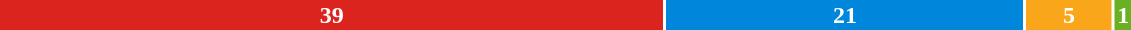<table style="width:60%; text-align:center;">
<tr style="color:white;">
<td style="background:#DC241f; width:59.1%;"><strong>39</strong></td>
<td style="background:#0087DC; width:31.8%;"><strong>21</strong></td>
<td style="background:#FAA61A; width:7.6%;"><strong>5</strong></td>
<td style="background:#6AB023; width:1.5%;"><strong>1</strong></td>
</tr>
<tr>
<td><span></span></td>
<td><span></span></td>
<td><span></span></td>
<td><span></span></td>
</tr>
</table>
